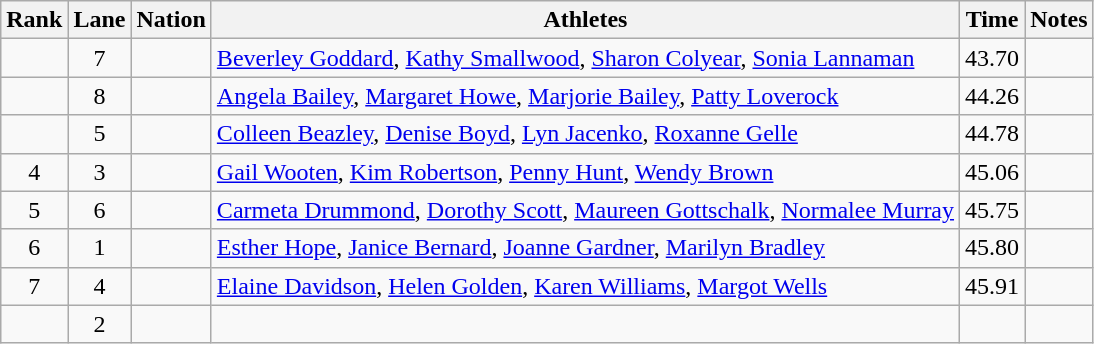<table class="wikitable sortable" style="text-align:center">
<tr>
<th>Rank</th>
<th>Lane</th>
<th>Nation</th>
<th>Athletes</th>
<th>Time</th>
<th>Notes</th>
</tr>
<tr>
<td></td>
<td>7</td>
<td align=left></td>
<td align=left><a href='#'>Beverley Goddard</a>, <a href='#'>Kathy Smallwood</a>, <a href='#'>Sharon Colyear</a>, <a href='#'>Sonia Lannaman</a></td>
<td>43.70</td>
<td></td>
</tr>
<tr>
<td></td>
<td>8</td>
<td align=left></td>
<td align=left><a href='#'>Angela Bailey</a>, <a href='#'>Margaret Howe</a>, <a href='#'>Marjorie Bailey</a>, <a href='#'>Patty Loverock</a></td>
<td>44.26</td>
<td></td>
</tr>
<tr>
<td></td>
<td>5</td>
<td align=left></td>
<td align=left><a href='#'>Colleen Beazley</a>, <a href='#'>Denise Boyd</a>, <a href='#'>Lyn Jacenko</a>, <a href='#'>Roxanne Gelle</a></td>
<td>44.78</td>
<td></td>
</tr>
<tr>
<td>4</td>
<td>3</td>
<td align=left></td>
<td align=left><a href='#'>Gail Wooten</a>, <a href='#'>Kim Robertson</a>, <a href='#'>Penny Hunt</a>, <a href='#'>Wendy Brown</a></td>
<td>45.06</td>
<td></td>
</tr>
<tr>
<td>5</td>
<td>6</td>
<td align=left></td>
<td align=left><a href='#'>Carmeta Drummond</a>, <a href='#'>Dorothy Scott</a>, <a href='#'>Maureen Gottschalk</a>, <a href='#'>Normalee Murray</a></td>
<td>45.75</td>
<td></td>
</tr>
<tr>
<td>6</td>
<td>1</td>
<td align=left></td>
<td align=left><a href='#'>Esther Hope</a>, <a href='#'>Janice Bernard</a>, <a href='#'>Joanne Gardner</a>, <a href='#'>Marilyn Bradley</a></td>
<td>45.80</td>
<td></td>
</tr>
<tr>
<td>7</td>
<td>4</td>
<td align=left></td>
<td align=left><a href='#'>Elaine Davidson</a>, <a href='#'>Helen Golden</a>, <a href='#'>Karen Williams</a>, <a href='#'>Margot Wells</a></td>
<td>45.91</td>
<td></td>
</tr>
<tr>
<td></td>
<td>2</td>
<td align=left></td>
<td align=left></td>
<td></td>
<td></td>
</tr>
</table>
